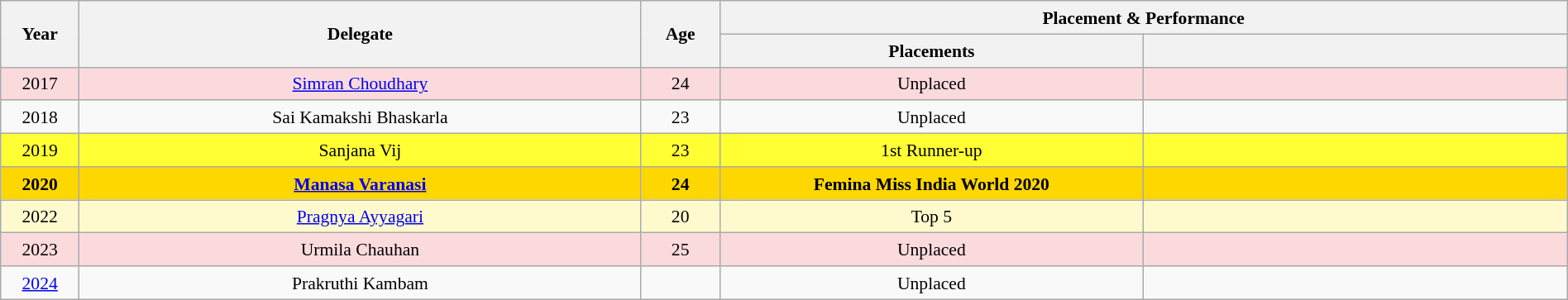<table class="wikitable" style="text-align:center; line-height:20px; font-size:90%; width:100%;">
<tr>
<th rowspan="2"  width=50px>Year</th>
<th rowspan="2"  width=400px>Delegate</th>
<th rowspan="2"  width=50px>Age</th>
<th colspan="2"  width=100px>Placement & Performance</th>
</tr>
<tr>
<th width=300px>Placements</th>
<th width=300px></th>
</tr>
<tr style="background:#FADADD;">
<td>2017</td>
<td><a href='#'>Simran Choudhary</a></td>
<td>24</td>
<td>Unplaced</td>
<td style="background:;"></td>
</tr>
<tr>
<td>2018</td>
<td>Sai Kamakshi Bhaskarla</td>
<td>23</td>
<td>Unplaced</td>
<td style="background:;"></td>
</tr>
<tr style="background:#FFFF33;">
<td>2019</td>
<td>Sanjana Vij</td>
<td>23</td>
<td>1st Runner-up</td>
<td style="background:;"></td>
</tr>
<tr style="background:gold;">
<td><strong>2020</strong></td>
<td><strong><a href='#'>Manasa Varanasi</a></strong></td>
<td><strong>24</strong></td>
<td><strong>Femina Miss India World 2020</strong></td>
<td style="background:;"></td>
</tr>
<tr style="background:#FFFACD;">
<td>2022</td>
<td><a href='#'>Pragnya Ayyagari</a></td>
<td>20</td>
<td>Top 5</td>
<td></td>
</tr>
<tr style="background:#FADADD;">
<td>2023</td>
<td>Urmila Chauhan</td>
<td>25</td>
<td>Unplaced</td>
<td style="background:;"></td>
</tr>
<tr>
<td><a href='#'>2024</a></td>
<td>Prakruthi Kambam</td>
<td></td>
<td>Unplaced</td>
<td></td>
</tr>
</table>
